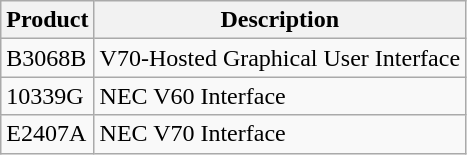<table class="wikitable">
<tr>
<th>Product</th>
<th>Description</th>
</tr>
<tr>
<td>B3068B</td>
<td>V70-Hosted Graphical User Interface</td>
</tr>
<tr>
<td>10339G</td>
<td>NEC V60 Interface</td>
</tr>
<tr>
<td>E2407A</td>
<td>NEC V70 Interface</td>
</tr>
</table>
